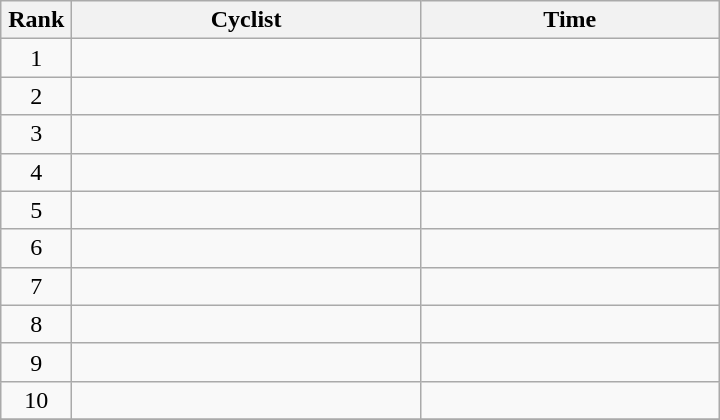<table class="wikitable" style="width:30em;margin-bottom:0;">
<tr>
<th>Rank</th>
<th>Cyclist</th>
<th>Time</th>
</tr>
<tr>
<td style="width:40px; text-align:center;">1</td>
<td style="width:225px;"></td>
<td align="right"></td>
</tr>
<tr>
<td style="text-align:center;">2</td>
<td></td>
<td align="right"></td>
</tr>
<tr>
<td style="text-align:center;">3</td>
<td></td>
<td align="right"></td>
</tr>
<tr>
<td style="text-align:center;">4</td>
<td></td>
<td align="right"></td>
</tr>
<tr>
<td style="text-align:center;">5</td>
<td></td>
<td align="right"></td>
</tr>
<tr>
<td style="text-align:center;">6</td>
<td></td>
<td align="right"></td>
</tr>
<tr>
<td style="text-align:center;">7</td>
<td></td>
<td align="right"></td>
</tr>
<tr>
<td style="text-align:center;">8</td>
<td></td>
<td align="right"></td>
</tr>
<tr>
<td style="text-align:center;">9</td>
<td></td>
<td align="right"></td>
</tr>
<tr>
<td style="text-align:center;">10</td>
<td></td>
<td align="right"></td>
</tr>
<tr>
</tr>
</table>
